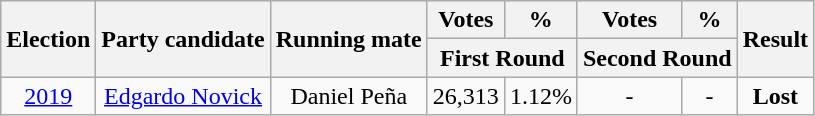<table class="wikitable" style="text-align:center">
<tr>
<th rowspan="2">Election</th>
<th rowspan="2">Party candidate</th>
<th rowspan="2">Running mate</th>
<th>Votes</th>
<th>%</th>
<th>Votes</th>
<th>%</th>
<th rowspan="2">Result</th>
</tr>
<tr>
<th colspan="2">First Round</th>
<th colspan="2">Second Round</th>
</tr>
<tr>
<td><a href='#'>2019</a></td>
<td><a href='#'>Edgardo Novick</a></td>
<td>Daniel Peña</td>
<td>26,313</td>
<td>1.12%</td>
<td>-</td>
<td>-</td>
<td><strong>Lost</strong> </td>
</tr>
</table>
